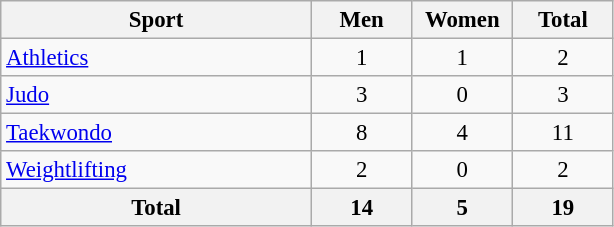<table class="wikitable" style="text-align:center; font-size: 95%">
<tr>
<th width=200>Sport</th>
<th width=60>Men</th>
<th width=60>Women</th>
<th width=60>Total</th>
</tr>
<tr>
<td align=left><a href='#'>Athletics</a></td>
<td>1</td>
<td>1</td>
<td>2</td>
</tr>
<tr>
<td align=left><a href='#'>Judo</a></td>
<td>3</td>
<td>0</td>
<td>3</td>
</tr>
<tr>
<td align=left><a href='#'>Taekwondo</a></td>
<td>8</td>
<td>4</td>
<td>11</td>
</tr>
<tr>
<td align=left><a href='#'>Weightlifting</a></td>
<td>2</td>
<td>0</td>
<td>2</td>
</tr>
<tr>
<th align=left>Total</th>
<th>14</th>
<th>5</th>
<th>19</th>
</tr>
</table>
